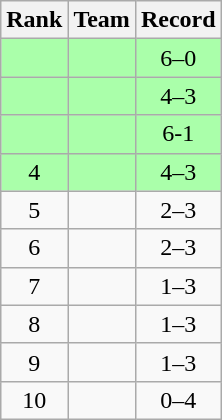<table class="wikitable">
<tr>
<th>Rank</th>
<th>Team</th>
<th>Record</th>
</tr>
<tr bgcolor=aaffaa>
<td align=center></td>
<td></td>
<td align=center>6–0</td>
</tr>
<tr bgcolor=#aaffaa>
<td align=center></td>
<td></td>
<td align=center>4–3</td>
</tr>
<tr bgcolor=#aaffaa>
<td align=center></td>
<td></td>
<td align=center>6-1</td>
</tr>
<tr bgcolor=#aaffaa>
<td align=center>4</td>
<td></td>
<td align=center>4–3</td>
</tr>
<tr>
<td align=center>5</td>
<td></td>
<td align=center>2–3</td>
</tr>
<tr>
<td align=center>6</td>
<td></td>
<td align=center>2–3</td>
</tr>
<tr>
<td align=center>7</td>
<td></td>
<td align=center>1–3</td>
</tr>
<tr>
<td align=center>8</td>
<td></td>
<td align=center>1–3</td>
</tr>
<tr>
<td align=center>9</td>
<td></td>
<td align=center>1–3</td>
</tr>
<tr>
<td align=center>10</td>
<td></td>
<td align=center>0–4</td>
</tr>
</table>
